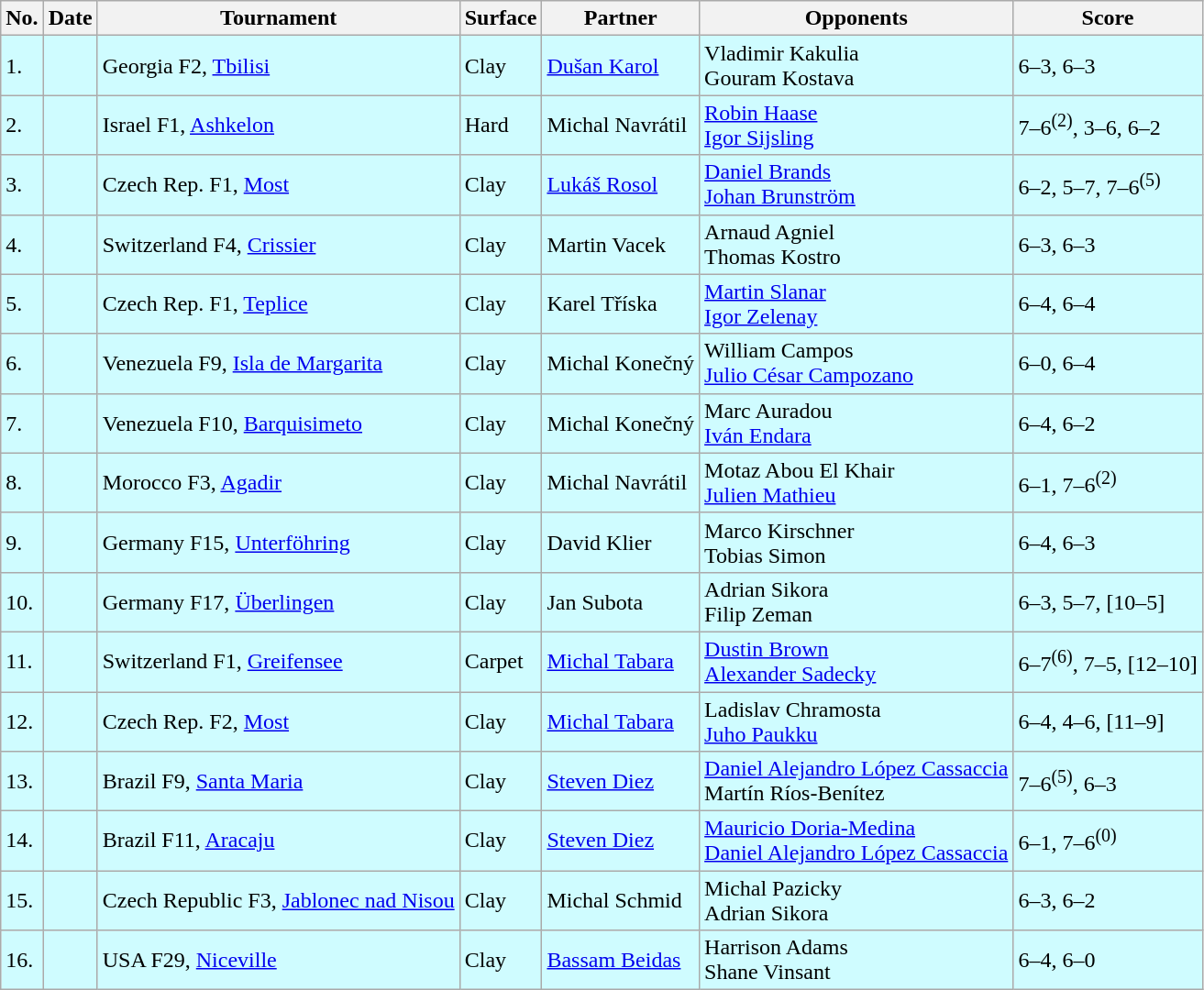<table class="sortable wikitable">
<tr>
<th>No.</th>
<th>Date</th>
<th>Tournament</th>
<th>Surface</th>
<th>Partner</th>
<th>Opponents</th>
<th class="unsortable">Score</th>
</tr>
<tr style="background:#cffcff;">
<td>1.</td>
<td></td>
<td>Georgia F2, <a href='#'>Tbilisi</a></td>
<td>Clay</td>
<td> <a href='#'>Dušan Karol</a></td>
<td> Vladimir Kakulia <br>  Gouram Kostava</td>
<td>6–3, 6–3</td>
</tr>
<tr style="background:#cffcff;">
<td>2.</td>
<td></td>
<td>Israel F1, <a href='#'>Ashkelon</a></td>
<td>Hard</td>
<td> Michal Navrátil</td>
<td> <a href='#'>Robin Haase</a> <br> <a href='#'>Igor Sijsling</a></td>
<td>7–6<sup>(2)</sup>, 3–6, 6–2</td>
</tr>
<tr style="background:#cffcff;">
<td>3.</td>
<td></td>
<td>Czech Rep. F1, <a href='#'>Most</a></td>
<td>Clay</td>
<td> <a href='#'>Lukáš Rosol</a></td>
<td> <a href='#'>Daniel Brands</a><br> <a href='#'>Johan Brunström</a></td>
<td>6–2, 5–7, 7–6<sup>(5)</sup></td>
</tr>
<tr style="background:#cffcff;">
<td>4.</td>
<td></td>
<td>Switzerland F4, <a href='#'>Crissier</a></td>
<td>Clay</td>
<td> Martin Vacek</td>
<td> Arnaud Agniel <br>  Thomas Kostro</td>
<td>6–3, 6–3</td>
</tr>
<tr style="background:#cffcff;">
<td>5.</td>
<td></td>
<td>Czech Rep. F1, <a href='#'>Teplice</a></td>
<td>Clay</td>
<td> Karel Tříska</td>
<td> <a href='#'>Martin Slanar</a> <br>  <a href='#'>Igor Zelenay</a></td>
<td>6–4, 6–4</td>
</tr>
<tr style="background:#cffcff;">
<td>6.</td>
<td></td>
<td>Venezuela F9, <a href='#'>Isla de Margarita</a></td>
<td>Clay</td>
<td> Michal Konečný</td>
<td> William Campos <br>  <a href='#'>Julio César Campozano</a></td>
<td>6–0, 6–4</td>
</tr>
<tr style="background:#cffcff;">
<td>7.</td>
<td></td>
<td>Venezuela F10, <a href='#'>Barquisimeto</a></td>
<td>Clay</td>
<td> Michal Konečný</td>
<td> Marc Auradou <br>  <a href='#'>Iván Endara</a></td>
<td>6–4, 6–2</td>
</tr>
<tr style="background:#cffcff;">
<td>8.</td>
<td></td>
<td>Morocco F3, <a href='#'>Agadir</a></td>
<td>Clay</td>
<td> Michal Navrátil</td>
<td> Motaz Abou El Khair <br>  <a href='#'>Julien Mathieu</a></td>
<td>6–1, 7–6<sup>(2)</sup></td>
</tr>
<tr style="background:#cffcff;">
<td>9.</td>
<td></td>
<td>Germany F15, <a href='#'>Unterföhring</a></td>
<td>Clay</td>
<td> David Klier</td>
<td> Marco Kirschner <br>  Tobias Simon</td>
<td>6–4, 6–3</td>
</tr>
<tr style="background:#cffcff;">
<td>10.</td>
<td></td>
<td>Germany F17, <a href='#'>Überlingen</a></td>
<td>Clay</td>
<td> Jan Subota</td>
<td> Adrian Sikora <br>  Filip Zeman</td>
<td>6–3, 5–7, [10–5]</td>
</tr>
<tr style="background:#cffcff;">
<td>11.</td>
<td></td>
<td>Switzerland F1, <a href='#'>Greifensee</a></td>
<td>Carpet</td>
<td> <a href='#'>Michal Tabara</a></td>
<td> <a href='#'>Dustin Brown</a><br> <a href='#'>Alexander Sadecky</a></td>
<td>6–7<sup>(6)</sup>, 7–5, [12–10]</td>
</tr>
<tr style="background:#cffcff;">
<td>12.</td>
<td></td>
<td>Czech Rep. F2, <a href='#'>Most</a></td>
<td>Clay</td>
<td> <a href='#'>Michal Tabara</a></td>
<td> Ladislav Chramosta <br>  <a href='#'>Juho Paukku</a></td>
<td>6–4, 4–6, [11–9]</td>
</tr>
<tr style="background:#cffcff;">
<td>13.</td>
<td></td>
<td>Brazil F9, <a href='#'>Santa Maria</a></td>
<td>Clay</td>
<td> <a href='#'>Steven Diez</a></td>
<td> <a href='#'>Daniel Alejandro López Cassaccia</a><br> Martín Ríos-Benítez</td>
<td>7–6<sup>(5)</sup>, 6–3</td>
</tr>
<tr style="background:#cffcff;">
<td>14.</td>
<td></td>
<td>Brazil F11, <a href='#'>Aracaju</a></td>
<td>Clay</td>
<td> <a href='#'>Steven Diez</a></td>
<td> <a href='#'>Mauricio Doria-Medina</a> <br>  <a href='#'>Daniel Alejandro López Cassaccia</a></td>
<td>6–1, 7–6<sup>(0)</sup></td>
</tr>
<tr style="background:#cffcff;">
<td>15.</td>
<td></td>
<td>Czech Republic F3, <a href='#'>Jablonec nad Nisou</a></td>
<td>Clay</td>
<td> Michal Schmid</td>
<td> Michal Pazicky <br>  Adrian Sikora</td>
<td>6–3, 6–2</td>
</tr>
<tr style="background:#cffcff;">
<td>16.</td>
<td></td>
<td>USA F29, <a href='#'>Niceville</a></td>
<td>Clay</td>
<td> <a href='#'>Bassam Beidas</a></td>
<td> Harrison Adams <br>  Shane Vinsant</td>
<td>6–4, 6–0</td>
</tr>
</table>
